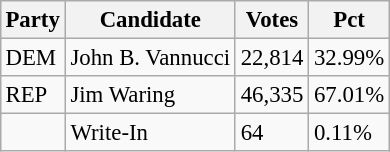<table class="wikitable" style="margin:0.5em; font-size:95%;">
<tr>
<th scope="col">Party</th>
<th scope="col">Candidate</th>
<th scope="col">Votes</th>
<th scope="col">Pct</th>
</tr>
<tr>
<td>DEM</td>
<td>John B. Vannucci</td>
<td>22,814</td>
<td>32.99%</td>
</tr>
<tr>
<td>REP</td>
<td>Jim Waring</td>
<td>46,335</td>
<td>67.01%</td>
</tr>
<tr>
<td></td>
<td>Write-In</td>
<td>64</td>
<td>0.11%</td>
</tr>
</table>
